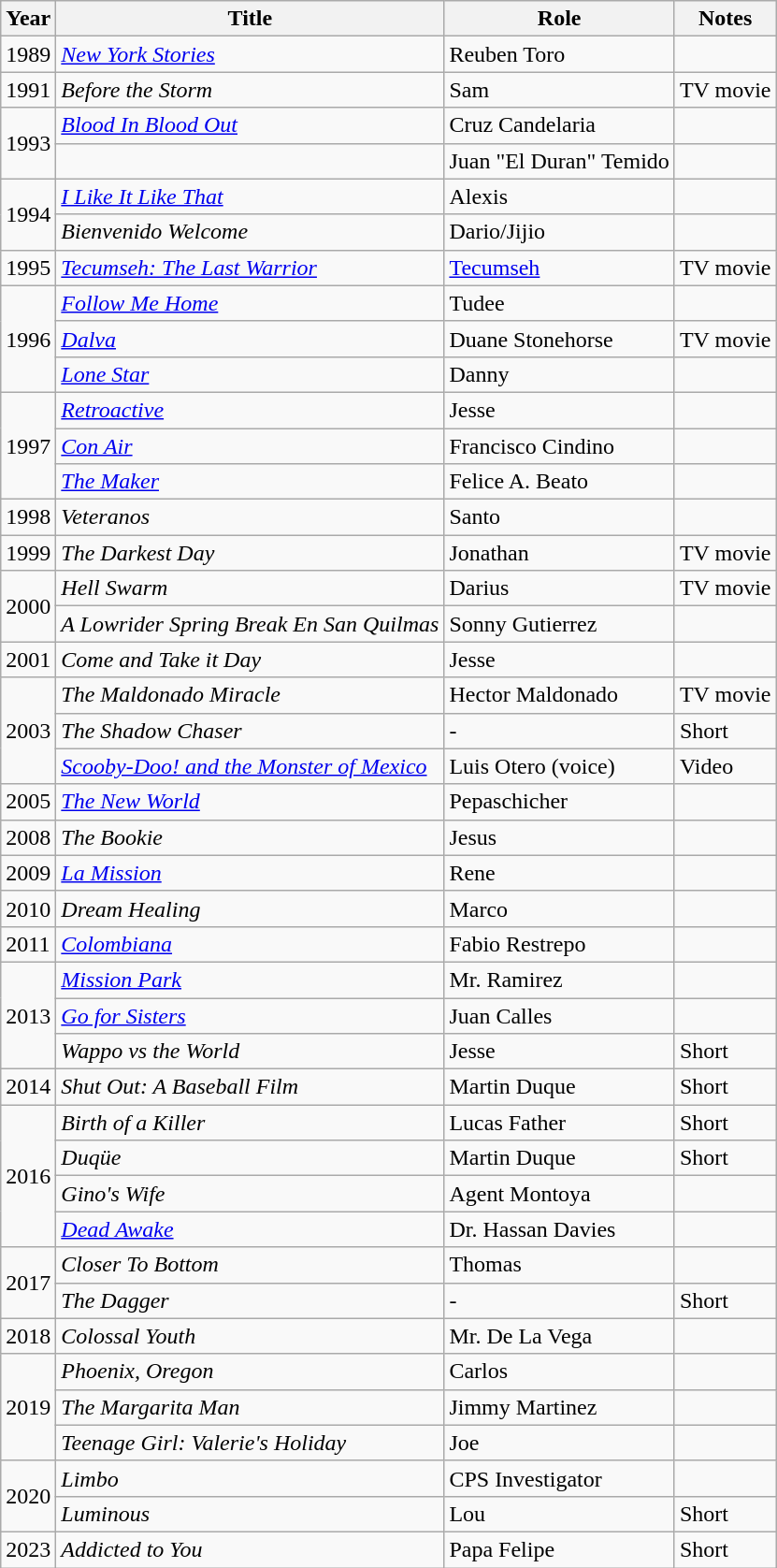<table class="wikitable sortable">
<tr>
<th>Year</th>
<th>Title</th>
<th>Role</th>
<th>Notes</th>
</tr>
<tr>
<td>1989</td>
<td><em><a href='#'>New York Stories</a></em></td>
<td>Reuben Toro</td>
<td></td>
</tr>
<tr>
<td>1991</td>
<td><em>Before the Storm</em></td>
<td>Sam</td>
<td>TV movie</td>
</tr>
<tr>
<td rowspan="2">1993</td>
<td><em><a href='#'>Blood In Blood Out</a></em></td>
<td>Cruz Candelaria</td>
<td></td>
</tr>
<tr>
<td></td>
<td>Juan "El Duran" Temido</td>
<td></td>
</tr>
<tr>
<td rowspan="2">1994</td>
<td><em><a href='#'>I Like It Like That</a></em></td>
<td>Alexis</td>
<td></td>
</tr>
<tr>
<td><em>Bienvenido Welcome</em></td>
<td>Dario/Jijio</td>
<td></td>
</tr>
<tr>
<td>1995</td>
<td><em><a href='#'>Tecumseh: The Last Warrior</a></em></td>
<td><a href='#'>Tecumseh</a></td>
<td>TV movie</td>
</tr>
<tr>
<td rowspan="3">1996</td>
<td><em><a href='#'>Follow Me Home</a></em></td>
<td>Tudee</td>
<td></td>
</tr>
<tr>
<td><em><a href='#'>Dalva</a></em></td>
<td>Duane Stonehorse</td>
<td>TV movie</td>
</tr>
<tr>
<td><em><a href='#'>Lone Star</a></em></td>
<td>Danny</td>
<td></td>
</tr>
<tr>
<td rowspan="3">1997</td>
<td><em><a href='#'>Retroactive</a></em></td>
<td>Jesse</td>
<td></td>
</tr>
<tr>
<td><em><a href='#'>Con Air</a></em></td>
<td>Francisco Cindino</td>
<td></td>
</tr>
<tr>
<td><em><a href='#'>The Maker</a></em></td>
<td>Felice A. Beato</td>
<td></td>
</tr>
<tr>
<td>1998</td>
<td><em>Veteranos</em></td>
<td>Santo</td>
<td></td>
</tr>
<tr>
<td>1999</td>
<td><em>The Darkest Day</em></td>
<td>Jonathan</td>
<td>TV movie</td>
</tr>
<tr>
<td rowspan="2">2000</td>
<td><em>Hell Swarm</em></td>
<td>Darius</td>
<td>TV movie</td>
</tr>
<tr>
<td><em>A Lowrider Spring Break En San Quilmas</em></td>
<td>Sonny Gutierrez</td>
<td></td>
</tr>
<tr>
<td>2001</td>
<td><em>Come and Take it Day</em></td>
<td>Jesse</td>
<td></td>
</tr>
<tr>
<td rowspan="3">2003</td>
<td><em>The Maldonado Miracle</em></td>
<td>Hector Maldonado</td>
<td>TV movie</td>
</tr>
<tr>
<td><em>The Shadow Chaser</em></td>
<td>-</td>
<td>Short</td>
</tr>
<tr>
<td><em><a href='#'>Scooby-Doo! and the Monster of Mexico</a></em></td>
<td>Luis Otero (voice)</td>
<td>Video</td>
</tr>
<tr>
<td>2005</td>
<td><em><a href='#'>The New World</a></em></td>
<td>Pepaschicher</td>
<td></td>
</tr>
<tr>
<td>2008</td>
<td><em>The Bookie</em></td>
<td>Jesus</td>
<td></td>
</tr>
<tr>
<td>2009</td>
<td><em><a href='#'>La Mission</a></em></td>
<td>Rene</td>
<td></td>
</tr>
<tr>
<td>2010</td>
<td><em>Dream Healing</em></td>
<td>Marco</td>
<td></td>
</tr>
<tr>
<td>2011</td>
<td><em><a href='#'>Colombiana</a></em></td>
<td>Fabio Restrepo</td>
<td></td>
</tr>
<tr>
<td rowspan="3">2013</td>
<td><em><a href='#'>Mission Park</a></em></td>
<td>Mr. Ramirez</td>
<td></td>
</tr>
<tr>
<td><em><a href='#'>Go for Sisters</a></em></td>
<td>Juan Calles</td>
<td></td>
</tr>
<tr>
<td><em>Wappo vs the World</em></td>
<td>Jesse</td>
<td>Short</td>
</tr>
<tr>
<td>2014</td>
<td><em>Shut Out: A Baseball Film</em></td>
<td>Martin Duque</td>
<td>Short</td>
</tr>
<tr>
<td rowspan="4">2016</td>
<td><em>Birth of a Killer</em></td>
<td>Lucas Father</td>
<td>Short</td>
</tr>
<tr>
<td><em>Duqüe</em></td>
<td>Martin Duque</td>
<td>Short</td>
</tr>
<tr>
<td><em>Gino's Wife</em></td>
<td>Agent Montoya</td>
<td></td>
</tr>
<tr>
<td><em><a href='#'>Dead Awake</a></em></td>
<td>Dr. Hassan Davies</td>
<td></td>
</tr>
<tr>
<td rowspan="2">2017</td>
<td><em>Closer To Bottom</em></td>
<td>Thomas</td>
<td></td>
</tr>
<tr>
<td><em>The Dagger</em></td>
<td>-</td>
<td>Short</td>
</tr>
<tr>
<td>2018</td>
<td><em>Colossal Youth</em></td>
<td>Mr. De La Vega</td>
<td></td>
</tr>
<tr>
<td rowspan="3">2019</td>
<td><em>Phoenix, Oregon</em></td>
<td>Carlos</td>
<td></td>
</tr>
<tr>
<td><em>The Margarita Man</em></td>
<td>Jimmy Martinez</td>
<td></td>
</tr>
<tr>
<td><em>Teenage Girl: Valerie's Holiday</em></td>
<td>Joe</td>
<td></td>
</tr>
<tr>
<td rowspan="2">2020</td>
<td><em>Limbo</em></td>
<td>CPS Investigator</td>
<td></td>
</tr>
<tr>
<td><em>Luminous</em></td>
<td>Lou</td>
<td>Short</td>
</tr>
<tr>
<td>2023</td>
<td><em>Addicted to You</em></td>
<td>Papa Felipe</td>
<td>Short</td>
</tr>
</table>
